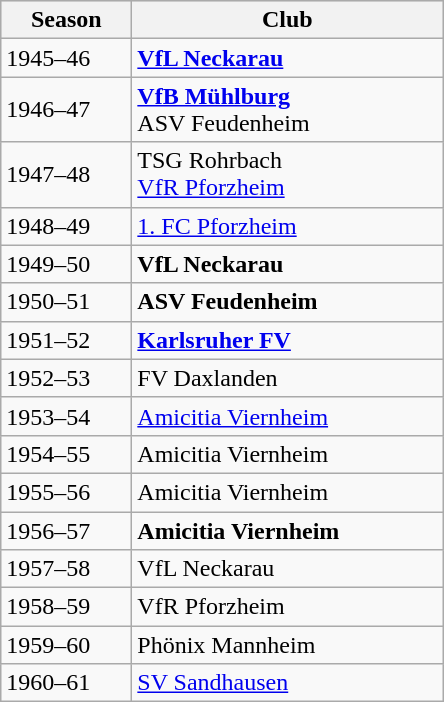<table class="wikitable">
<tr align="center" bgcolor="#dfdfdf">
<th width="80">Season</th>
<th width="200">Club</th>
</tr>
<tr>
<td>1945–46</td>
<td><strong><a href='#'>VfL Neckarau</a></strong></td>
</tr>
<tr>
<td>1946–47</td>
<td><strong><a href='#'>VfB Mühlburg</a></strong> <br> ASV Feudenheim</td>
</tr>
<tr>
<td>1947–48</td>
<td>TSG Rohrbach <br> <a href='#'>VfR Pforzheim</a></td>
</tr>
<tr>
<td>1948–49</td>
<td><a href='#'>1. FC Pforzheim</a></td>
</tr>
<tr>
<td>1949–50</td>
<td><strong>VfL Neckarau</strong></td>
</tr>
<tr>
<td>1950–51</td>
<td><strong>ASV Feudenheim</strong></td>
</tr>
<tr>
<td>1951–52</td>
<td><strong><a href='#'>Karlsruher FV</a></strong></td>
</tr>
<tr>
<td>1952–53</td>
<td>FV Daxlanden</td>
</tr>
<tr>
<td>1953–54</td>
<td><a href='#'>Amicitia Viernheim</a></td>
</tr>
<tr>
<td>1954–55</td>
<td>Amicitia Viernheim</td>
</tr>
<tr>
<td>1955–56</td>
<td>Amicitia Viernheim</td>
</tr>
<tr>
<td>1956–57</td>
<td><strong>Amicitia Viernheim</strong></td>
</tr>
<tr>
<td>1957–58</td>
<td>VfL Neckarau</td>
</tr>
<tr>
<td>1958–59</td>
<td>VfR Pforzheim</td>
</tr>
<tr>
<td>1959–60</td>
<td>Phönix Mannheim</td>
</tr>
<tr>
<td>1960–61</td>
<td><a href='#'>SV Sandhausen</a></td>
</tr>
</table>
